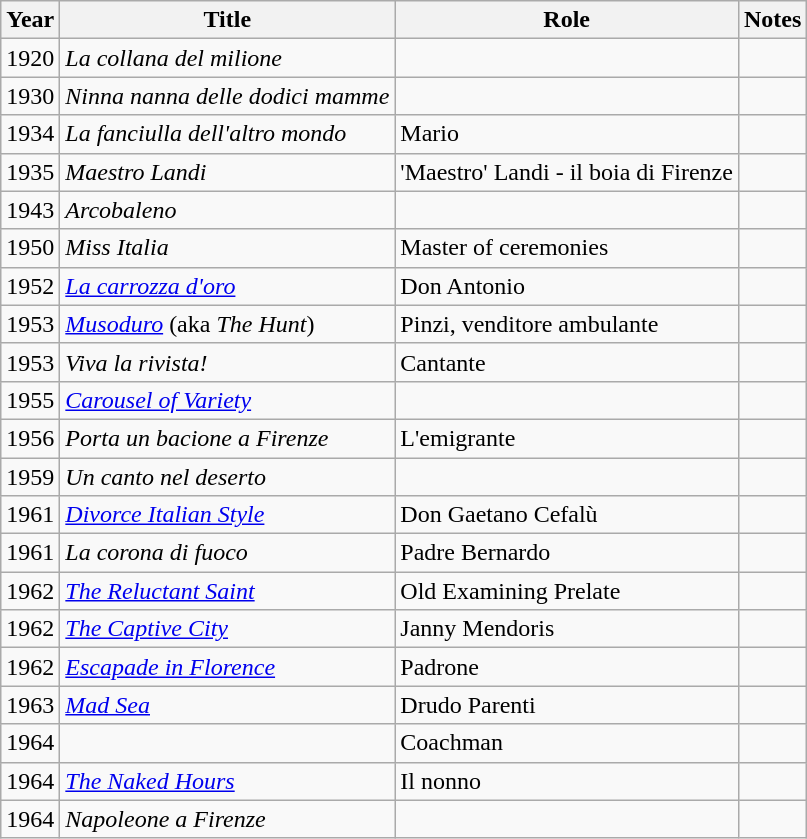<table class="wikitable">
<tr>
<th>Year</th>
<th>Title</th>
<th>Role</th>
<th>Notes</th>
</tr>
<tr>
<td>1920</td>
<td><em>La collana del milione</em></td>
<td></td>
<td></td>
</tr>
<tr>
<td>1930</td>
<td><em>Ninna nanna delle dodici mamme</em></td>
<td></td>
<td></td>
</tr>
<tr>
<td>1934</td>
<td><em>La fanciulla dell'altro mondo</em></td>
<td>Mario</td>
<td></td>
</tr>
<tr>
<td>1935</td>
<td><em>Maestro Landi</em></td>
<td>'Maestro' Landi - il boia di Firenze</td>
<td></td>
</tr>
<tr>
<td>1943</td>
<td><em>Arcobaleno</em></td>
<td></td>
<td></td>
</tr>
<tr>
<td>1950</td>
<td><em>Miss Italia</em></td>
<td>Master of ceremonies</td>
<td></td>
</tr>
<tr>
<td>1952</td>
<td><em><a href='#'>La carrozza d'oro</a></em></td>
<td>Don Antonio</td>
<td></td>
</tr>
<tr>
<td>1953</td>
<td><em><a href='#'>Musoduro</a></em> (aka <em>The Hunt</em>)</td>
<td>Pinzi, venditore ambulante</td>
<td></td>
</tr>
<tr>
<td>1953</td>
<td><em>Viva la rivista!</em></td>
<td>Cantante</td>
<td></td>
</tr>
<tr>
<td>1955</td>
<td><em><a href='#'>Carousel of Variety</a></em></td>
<td></td>
<td></td>
</tr>
<tr>
<td>1956</td>
<td><em>Porta un bacione a Firenze</em></td>
<td>L'emigrante</td>
<td></td>
</tr>
<tr>
<td>1959</td>
<td><em>Un canto nel deserto</em></td>
<td></td>
<td></td>
</tr>
<tr>
<td>1961</td>
<td><em><a href='#'>Divorce Italian Style</a></em></td>
<td>Don Gaetano Cefalù</td>
<td></td>
</tr>
<tr>
<td>1961</td>
<td><em>La corona di fuoco</em></td>
<td>Padre Bernardo</td>
<td></td>
</tr>
<tr>
<td>1962</td>
<td><em><a href='#'>The Reluctant Saint</a></em></td>
<td>Old Examining Prelate</td>
<td></td>
</tr>
<tr>
<td>1962</td>
<td><em><a href='#'>The Captive City</a></em></td>
<td>Janny Mendoris</td>
<td></td>
</tr>
<tr>
<td>1962</td>
<td><em><a href='#'>Escapade in Florence</a></em></td>
<td>Padrone</td>
<td></td>
</tr>
<tr>
<td>1963</td>
<td><em><a href='#'>Mad Sea</a></em></td>
<td>Drudo Parenti</td>
<td></td>
</tr>
<tr>
<td>1964</td>
<td><em></em></td>
<td>Coachman</td>
<td></td>
</tr>
<tr>
<td>1964</td>
<td><em><a href='#'>The Naked Hours</a></em></td>
<td>Il nonno</td>
<td></td>
</tr>
<tr>
<td>1964</td>
<td><em>Napoleone a Firenze</em></td>
<td></td>
<td></td>
</tr>
</table>
